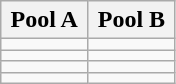<table class="wikitable">
<tr>
<th width=45%>Pool A</th>
<th width=45%>Pool B</th>
</tr>
<tr>
<td></td>
<td></td>
</tr>
<tr>
<td></td>
<td></td>
</tr>
<tr>
<td></td>
<td></td>
</tr>
<tr>
<td></td>
<td></td>
</tr>
</table>
